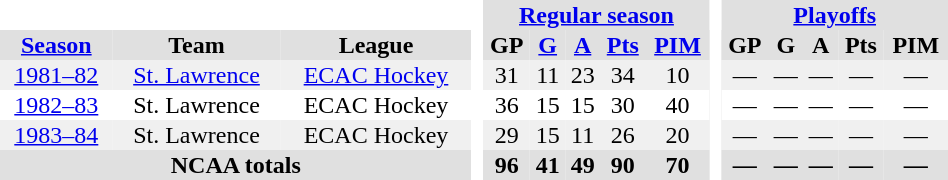<table BORDER="0" CELLPADDING="1" CELLSPACING="0" width="50%" style="text-align:center">
<tr bgcolor="#e0e0e0">
<th colspan="3" bgcolor="#ffffff"> </th>
<th rowspan="99" bgcolor="#ffffff"> </th>
<th colspan="5"><a href='#'>Regular season</a></th>
<th rowspan="99" bgcolor="#ffffff"> </th>
<th colspan="5"><a href='#'>Playoffs</a></th>
</tr>
<tr bgcolor="#e0e0e0">
<th ALIGN="center"><a href='#'>Season</a></th>
<th ALIGN="center">Team</th>
<th ALIGN="center">League</th>
<th ALIGN="center">GP</th>
<th ALIGN="center"><a href='#'>G</a></th>
<th ALIGN="center"><a href='#'>A</a></th>
<th ALIGN="center"><a href='#'>Pts</a></th>
<th ALIGN="center"><a href='#'>PIM</a></th>
<th ALIGN="center">GP</th>
<th ALIGN="center">G</th>
<th ALIGN="center">A</th>
<th ALIGN="center">Pts</th>
<th ALIGN="center">PIM</th>
</tr>
<tr bgcolor=f0f0f0>
<td><a href='#'>1981–82</a></td>
<td><a href='#'>St. Lawrence</a></td>
<td><a href='#'>ECAC Hockey</a></td>
<td>31</td>
<td>11</td>
<td>23</td>
<td>34</td>
<td>10</td>
<td>—</td>
<td>—</td>
<td>—</td>
<td>—</td>
<td>—</td>
</tr>
<tr>
<td><a href='#'>1982–83</a></td>
<td>St. Lawrence</td>
<td>ECAC Hockey</td>
<td>36</td>
<td>15</td>
<td>15</td>
<td>30</td>
<td>40</td>
<td>—</td>
<td>—</td>
<td>—</td>
<td>—</td>
<td>—</td>
</tr>
<tr bgcolor=f0f0f0>
<td><a href='#'>1983–84</a></td>
<td>St. Lawrence</td>
<td>ECAC Hockey</td>
<td>29</td>
<td>15</td>
<td>11</td>
<td>26</td>
<td>20</td>
<td>—</td>
<td>—</td>
<td>—</td>
<td>—</td>
<td>—</td>
</tr>
<tr bgcolor="#e0e0e0">
<th colspan="3">NCAA totals</th>
<th>96</th>
<th>41</th>
<th>49</th>
<th>90</th>
<th>70</th>
<th>—</th>
<th>—</th>
<th>—</th>
<th>—</th>
<th>—</th>
</tr>
</table>
